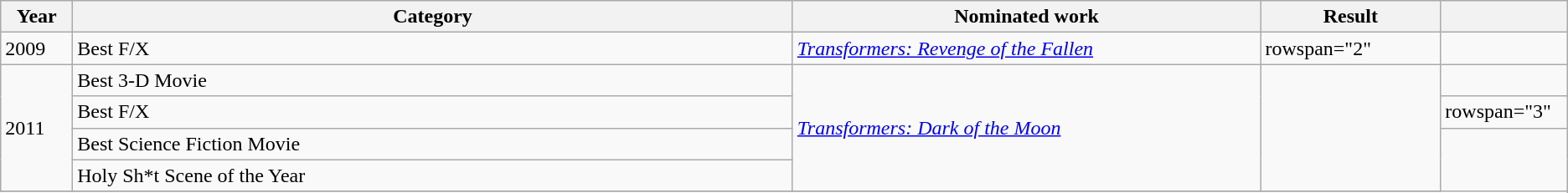<table class=wikitable>
<tr>
<th width=4%>Year</th>
<th width=40%>Category</th>
<th width=26%>Nominated work</th>
<th width=10%>Result</th>
<th width=5%></th>
</tr>
<tr>
<td>2009</td>
<td>Best F/X</td>
<td><em><a href='#'>Transformers: Revenge of the Fallen</a></em></td>
<td>rowspan="2" </td>
<td></td>
</tr>
<tr>
<td rowspan="4">2011</td>
<td>Best 3-D Movie</td>
<td rowspan="4"><em><a href='#'>Transformers: Dark of the Moon</a></em></td>
<td rowspan="4"></td>
</tr>
<tr>
<td>Best F/X</td>
<td>rowspan="3" </td>
</tr>
<tr>
<td>Best Science Fiction Movie</td>
</tr>
<tr>
<td>Holy Sh*t Scene of the Year</td>
</tr>
<tr>
</tr>
</table>
